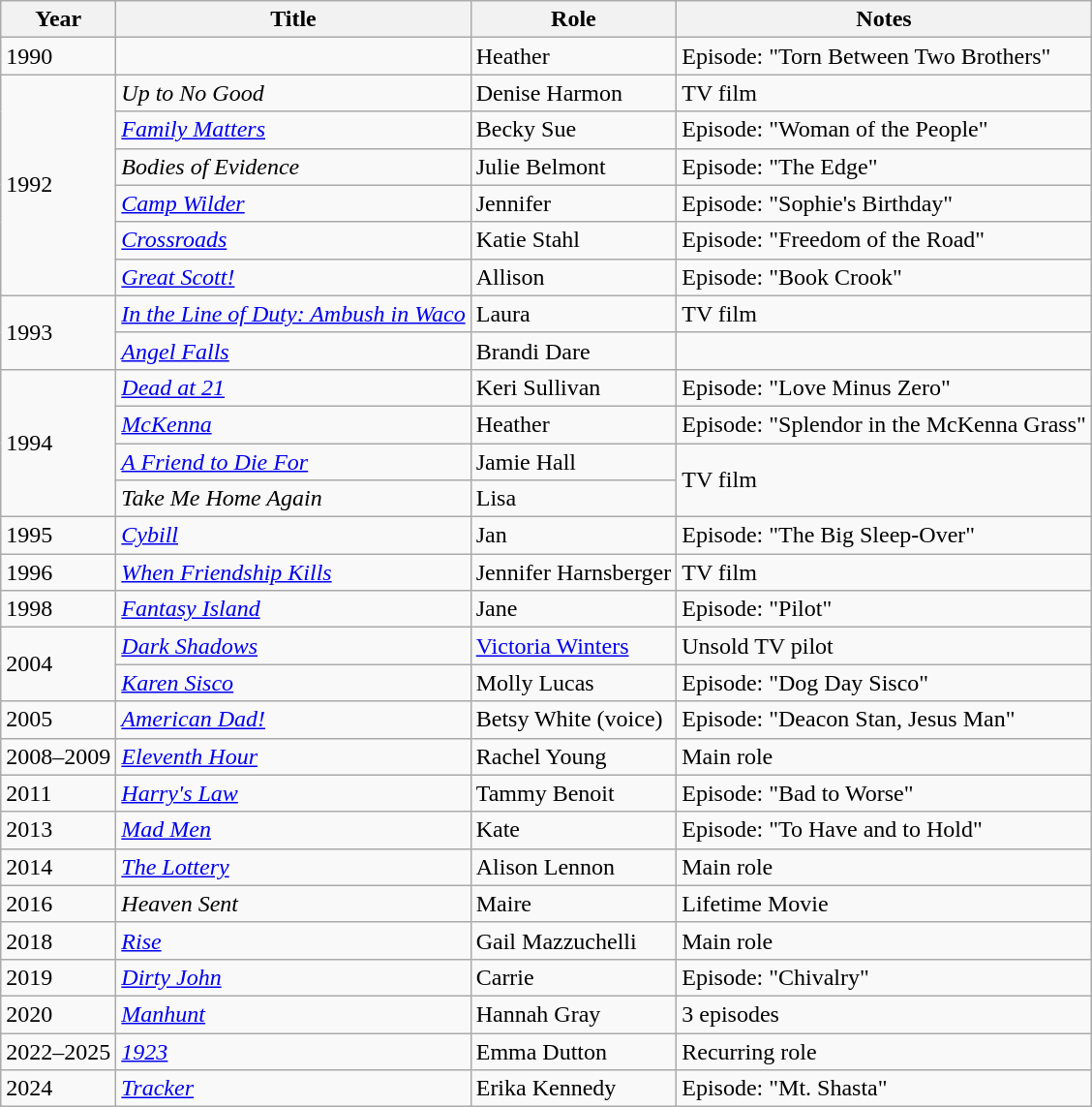<table class="wikitable plainrowheaders sortable">
<tr>
<th scope="col">Year</th>
<th scope="col">Title</th>
<th scope="col">Role</th>
<th scope="col" class="unsortable">Notes</th>
</tr>
<tr>
<td>1990</td>
<td><em></em></td>
<td>Heather</td>
<td>Episode: "Torn Between Two Brothers"</td>
</tr>
<tr>
<td rowspan=6>1992</td>
<td><em>Up to No Good</em></td>
<td>Denise Harmon</td>
<td>TV film</td>
</tr>
<tr>
<td><em><a href='#'>Family Matters</a></em></td>
<td>Becky Sue</td>
<td>Episode: "Woman of the People"</td>
</tr>
<tr>
<td><em>Bodies of Evidence</em></td>
<td>Julie Belmont</td>
<td>Episode: "The Edge"</td>
</tr>
<tr>
<td><em><a href='#'>Camp Wilder</a></em></td>
<td>Jennifer</td>
<td>Episode: "Sophie's Birthday"</td>
</tr>
<tr>
<td><em><a href='#'>Crossroads</a></em></td>
<td>Katie Stahl</td>
<td>Episode: "Freedom of the Road"</td>
</tr>
<tr>
<td><em><a href='#'>Great Scott!</a></em></td>
<td>Allison</td>
<td>Episode: "Book Crook"</td>
</tr>
<tr>
<td rowspan=2>1993</td>
<td><em><a href='#'>In the Line of Duty: Ambush in Waco</a></em></td>
<td>Laura</td>
<td>TV film</td>
</tr>
<tr>
<td><em><a href='#'>Angel Falls</a></em></td>
<td>Brandi Dare</td>
<td></td>
</tr>
<tr>
<td rowspan=4>1994</td>
<td><em><a href='#'>Dead at 21</a></em></td>
<td>Keri Sullivan</td>
<td>Episode: "Love Minus Zero"</td>
</tr>
<tr>
<td><em><a href='#'>McKenna</a></em></td>
<td>Heather</td>
<td>Episode: "Splendor in the McKenna Grass"</td>
</tr>
<tr>
<td data-sort-value="Friend to Die For, A"><em><a href='#'>A Friend to Die For</a></em></td>
<td>Jamie Hall</td>
<td rowspan=2>TV film</td>
</tr>
<tr>
<td><em>Take Me Home Again</em></td>
<td>Lisa</td>
</tr>
<tr>
<td>1995</td>
<td><em><a href='#'>Cybill</a></em></td>
<td>Jan</td>
<td>Episode: "The Big Sleep-Over"</td>
</tr>
<tr>
<td>1996</td>
<td><em><a href='#'>When Friendship Kills</a></em></td>
<td>Jennifer Harnsberger</td>
<td>TV film</td>
</tr>
<tr>
<td>1998</td>
<td><em><a href='#'>Fantasy Island</a></em></td>
<td>Jane</td>
<td>Episode: "Pilot"</td>
</tr>
<tr>
<td rowspan=2>2004</td>
<td><em><a href='#'>Dark Shadows</a></em></td>
<td><a href='#'>Victoria Winters</a></td>
<td>Unsold TV pilot</td>
</tr>
<tr>
<td><em><a href='#'>Karen Sisco</a></em></td>
<td>Molly Lucas</td>
<td>Episode: "Dog Day Sisco"</td>
</tr>
<tr>
<td>2005</td>
<td><em><a href='#'>American Dad!</a></em></td>
<td>Betsy White (voice)</td>
<td>Episode: "Deacon Stan, Jesus Man"</td>
</tr>
<tr>
<td>2008–2009</td>
<td><em><a href='#'>Eleventh Hour</a></em></td>
<td>Rachel Young</td>
<td>Main role</td>
</tr>
<tr>
<td>2011</td>
<td><em><a href='#'>Harry's Law</a></em></td>
<td>Tammy Benoit</td>
<td>Episode: "Bad to Worse"</td>
</tr>
<tr>
<td>2013</td>
<td><em><a href='#'>Mad Men</a></em></td>
<td>Kate</td>
<td>Episode: "To Have and to Hold"</td>
</tr>
<tr>
<td>2014</td>
<td data-sort-value="Lottery, The"><em><a href='#'>The Lottery</a></em></td>
<td>Alison Lennon</td>
<td>Main role</td>
</tr>
<tr>
<td>2016</td>
<td><em>Heaven Sent</em></td>
<td>Maire</td>
<td>Lifetime Movie</td>
</tr>
<tr>
<td>2018</td>
<td><em><a href='#'>Rise</a></em></td>
<td>Gail Mazzuchelli</td>
<td>Main role</td>
</tr>
<tr>
<td>2019</td>
<td><em><a href='#'>Dirty John</a></em></td>
<td>Carrie</td>
<td>Episode: "Chivalry"</td>
</tr>
<tr>
<td>2020</td>
<td><em><a href='#'>Manhunt</a></em></td>
<td>Hannah Gray</td>
<td>3 episodes</td>
</tr>
<tr>
<td>2022–2025</td>
<td><em><a href='#'>1923</a></em></td>
<td>Emma Dutton</td>
<td>Recurring role</td>
</tr>
<tr>
<td>2024</td>
<td><em><a href='#'>Tracker</a></em></td>
<td>Erika Kennedy</td>
<td>Episode: "Mt. Shasta"</td>
</tr>
</table>
